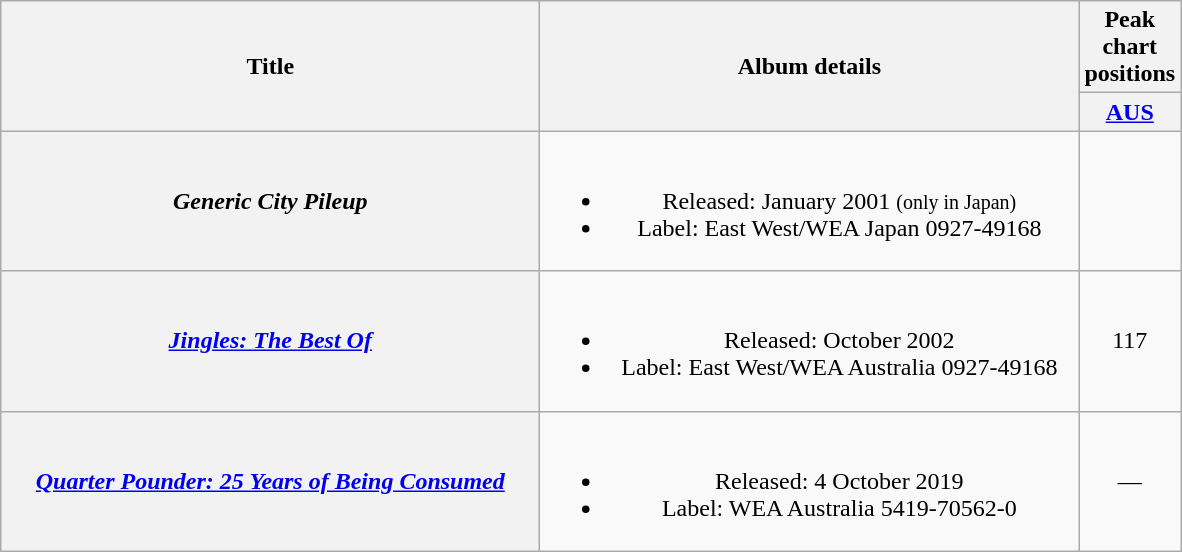<table class="wikitable plainrowheaders" style="text-align:center;" border="1">
<tr>
<th scope="col" rowspan="2" style="width:22em;">Title</th>
<th scope="col" rowspan="2" style="width:22em;">Album details</th>
<th scope="col" colspan="1">Peak chart positions</th>
</tr>
<tr>
<th style="width:40px;"><a href='#'>AUS</a><br></th>
</tr>
<tr>
<th scope="row"><em>Generic City Pileup</em></th>
<td><br><ul><li>Released: January 2001 <small>(only in Japan) </small></li><li>Label: East West/WEA Japan 0927-49168 </li></ul></td>
<td></td>
</tr>
<tr>
<th scope="row"><em><a href='#'>Jingles: The Best Of</a></em></th>
<td><br><ul><li>Released: October 2002</li><li>Label: East West/WEA Australia 0927-49168</li></ul></td>
<td>117</td>
</tr>
<tr>
<th scope="row"><em><a href='#'>Quarter Pounder: 25 Years of Being Consumed</a></em></th>
<td><br><ul><li>Released: 4 October 2019</li><li>Label: WEA Australia 5419-70562-0</li></ul></td>
<td>—</td>
</tr>
</table>
